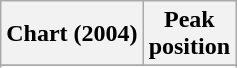<table class="wikitable sortable plainrowheaders">
<tr>
<th scope="col">Chart (2004)</th>
<th scope="col">Peak<br>position</th>
</tr>
<tr>
</tr>
<tr>
</tr>
<tr>
</tr>
</table>
